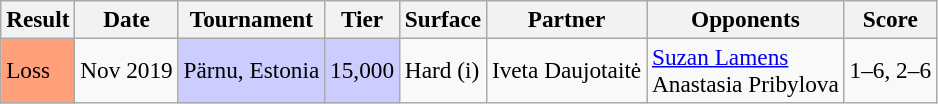<table class="sortable wikitable" style=font-size:97%>
<tr>
<th>Result</th>
<th>Date</th>
<th>Tournament</th>
<th>Tier</th>
<th>Surface</th>
<th>Partner</th>
<th>Opponents</th>
<th class="unsortable">Score</th>
</tr>
<tr>
<td bgcolor="FFA07A">Loss</td>
<td>Nov 2019</td>
<td bgcolor=ccccff>Pärnu, Estonia</td>
<td bgcolor=ccccff>15,000</td>
<td>Hard (i)</td>
<td> Iveta Daujotaitė</td>
<td> <a href='#'>Suzan Lamens</a> <br>  Anastasia Pribylova</td>
<td>1–6, 2–6</td>
</tr>
</table>
